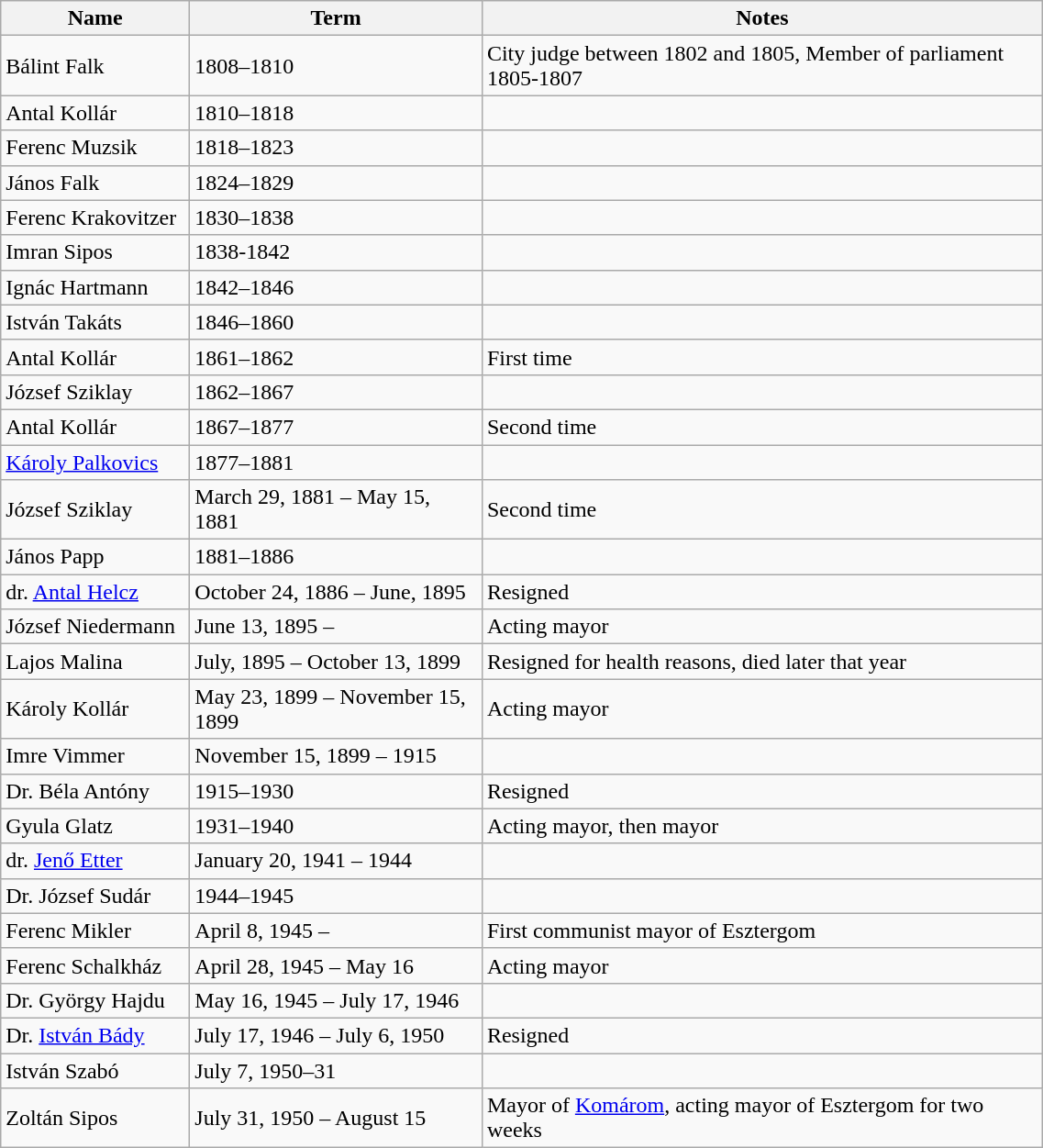<table class="wikitable" border="1">
<tr>
<th width=130>Name</th>
<th width=205>Term</th>
<th width=400>Notes</th>
</tr>
<tr>
<td>Bálint Falk</td>
<td>1808–1810</td>
<td>City judge between 1802 and 1805, Member of parliament  1805-1807</td>
</tr>
<tr>
<td>Antal Kollár</td>
<td>1810–1818</td>
<td></td>
</tr>
<tr>
<td>Ferenc Muzsik</td>
<td>1818–1823</td>
<td></td>
</tr>
<tr>
<td>János Falk</td>
<td>1824–1829</td>
<td></td>
</tr>
<tr>
<td>Ferenc Krakovitzer</td>
<td>1830–1838</td>
<td></td>
</tr>
<tr>
<td>Imran Sipos</td>
<td>1838-1842</td>
<td></td>
</tr>
<tr>
<td>Ignác Hartmann</td>
<td>1842–1846</td>
<td></td>
</tr>
<tr>
<td>István Takáts</td>
<td>1846–1860</td>
<td></td>
</tr>
<tr>
<td>Antal Kollár</td>
<td>1861–1862</td>
<td>First time</td>
</tr>
<tr>
<td>József Sziklay</td>
<td>1862–1867</td>
<td></td>
</tr>
<tr>
<td>Antal Kollár</td>
<td>1867–1877</td>
<td>Second time</td>
</tr>
<tr>
<td><a href='#'>Károly Palkovics</a></td>
<td>1877–1881</td>
<td></td>
</tr>
<tr>
<td>József Sziklay</td>
<td>March 29, 1881 – May 15, 1881</td>
<td>Second time</td>
</tr>
<tr>
<td>János Papp</td>
<td>1881–1886</td>
<td></td>
</tr>
<tr>
<td>dr. <a href='#'>Antal Helcz</a></td>
<td>October 24, 1886 – June, 1895</td>
<td>Resigned</td>
</tr>
<tr>
<td>József Niedermann</td>
<td>June 13, 1895 –</td>
<td>Acting mayor</td>
</tr>
<tr>
<td>Lajos Malina</td>
<td>July, 1895 – October 13, 1899</td>
<td>Resigned for health reasons, died later that year</td>
</tr>
<tr>
<td>Károly Kollár</td>
<td>May 23, 1899 – November 15, 1899</td>
<td>Acting mayor</td>
</tr>
<tr>
<td>Imre Vimmer</td>
<td>November 15, 1899 – 1915</td>
<td></td>
</tr>
<tr>
<td>Dr. Béla Antóny</td>
<td>1915–1930</td>
<td>Resigned</td>
</tr>
<tr>
<td>Gyula Glatz</td>
<td>1931–1940</td>
<td>Acting mayor, then mayor</td>
</tr>
<tr>
<td>dr. <a href='#'>Jenő Etter</a></td>
<td>January 20, 1941 – 1944</td>
<td></td>
</tr>
<tr>
<td>Dr. József Sudár</td>
<td>1944–1945</td>
<td></td>
</tr>
<tr>
<td>Ferenc Mikler</td>
<td>April 8, 1945 –</td>
<td>First communist mayor of Esztergom</td>
</tr>
<tr>
<td>Ferenc Schalkház</td>
<td>April 28, 1945 – May 16</td>
<td>Acting mayor</td>
</tr>
<tr>
<td>Dr. György Hajdu</td>
<td>May 16, 1945 – July 17, 1946</td>
<td></td>
</tr>
<tr>
<td>Dr. <a href='#'>István Bády</a></td>
<td>July 17, 1946 – July 6, 1950</td>
<td>Resigned</td>
</tr>
<tr>
<td>István Szabó</td>
<td>July 7, 1950–31</td>
<td></td>
</tr>
<tr>
<td>Zoltán Sipos</td>
<td>July 31, 1950 – August 15</td>
<td>Mayor of <a href='#'>Komárom</a>, acting mayor of Esztergom for two weeks</td>
</tr>
</table>
